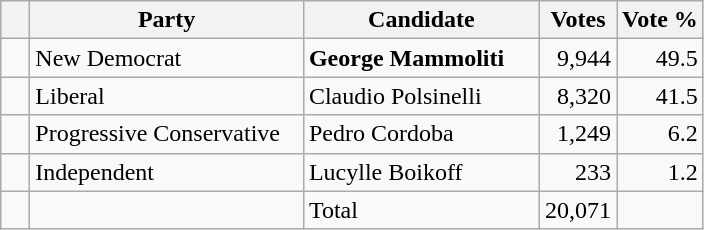<table class="wikitable">
<tr>
<th></th>
<th scope="col" width="175">Party</th>
<th scope="col" width="150">Candidate</th>
<th>Votes</th>
<th>Vote %</th>
</tr>
<tr>
<td>   </td>
<td>New Democrat</td>
<td><strong>George Mammoliti</strong></td>
<td align=right>9,944</td>
<td align=right>49.5</td>
</tr>
<tr |>
<td>   </td>
<td>Liberal</td>
<td>Claudio Polsinelli</td>
<td align=right>8,320</td>
<td align=right>41.5</td>
</tr>
<tr |>
<td>   </td>
<td>Progressive Conservative</td>
<td>Pedro Cordoba</td>
<td align=right>1,249</td>
<td align=right>6.2<br></td>
</tr>
<tr |>
<td>   </td>
<td>Independent</td>
<td>Lucylle Boikoff</td>
<td align=right>233</td>
<td align=right>1.2</td>
</tr>
<tr |>
<td></td>
<td></td>
<td>Total</td>
<td align=right>20,071</td>
<td></td>
</tr>
</table>
